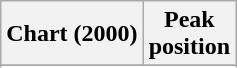<table class="wikitable sortable">
<tr>
<th align="center">Chart (2000)</th>
<th align="center">Peak<br>position</th>
</tr>
<tr>
</tr>
<tr>
</tr>
</table>
